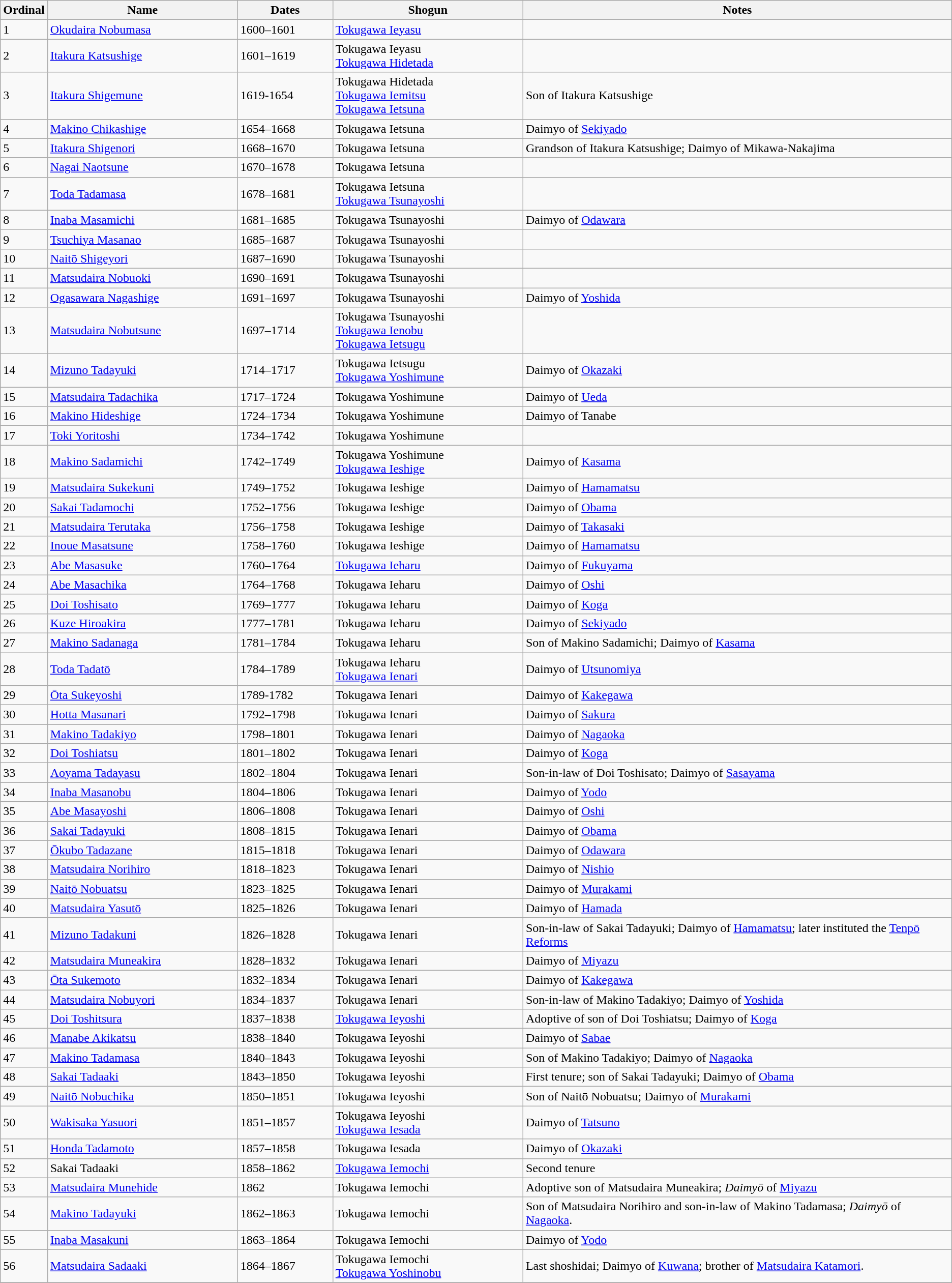<table class="wikitable">
<tr>
<th width="2%">Ordinal</th>
<th width="20%">Name</th>
<th width="10%">Dates</th>
<th width="20%">Shogun</th>
<th>Notes</th>
</tr>
<tr>
<td>1</td>
<td><a href='#'>Okudaira Nobumasa</a></td>
<td>1600–1601</td>
<td><a href='#'>Tokugawa Ieyasu</a></td>
<td></td>
</tr>
<tr>
<td>2</td>
<td><a href='#'>Itakura Katsushige</a></td>
<td>1601–1619</td>
<td>Tokugawa Ieyasu<br><a href='#'>Tokugawa Hidetada</a></td>
<td></td>
</tr>
<tr>
<td>3</td>
<td><a href='#'>Itakura Shigemune</a></td>
<td>1619-1654</td>
<td>Tokugawa Hidetada<br><a href='#'>Tokugawa Iemitsu</a><br><a href='#'>Tokugawa Ietsuna</a></td>
<td>Son of Itakura Katsushige</td>
</tr>
<tr>
<td>4</td>
<td><a href='#'>Makino Chikashige</a></td>
<td>1654–1668</td>
<td>Tokugawa Ietsuna</td>
<td>Daimyo of <a href='#'>Sekiyado</a></td>
</tr>
<tr>
<td>5</td>
<td><a href='#'>Itakura Shigenori</a></td>
<td>1668–1670</td>
<td>Tokugawa Ietsuna</td>
<td>Grandson of Itakura Katsushige; Daimyo of Mikawa-Nakajima</td>
</tr>
<tr>
<td>6</td>
<td><a href='#'>Nagai Naotsune</a></td>
<td>1670–1678</td>
<td>Tokugawa Ietsuna</td>
<td></td>
</tr>
<tr>
<td>7</td>
<td><a href='#'>Toda Tadamasa</a></td>
<td>1678–1681</td>
<td>Tokugawa Ietsuna<br><a href='#'>Tokugawa Tsunayoshi</a></td>
<td></td>
</tr>
<tr>
<td>8</td>
<td><a href='#'>Inaba Masamichi</a></td>
<td>1681–1685</td>
<td>Tokugawa Tsunayoshi</td>
<td>Daimyo of <a href='#'>Odawara</a></td>
</tr>
<tr>
<td>9</td>
<td><a href='#'>Tsuchiya Masanao</a></td>
<td>1685–1687</td>
<td>Tokugawa Tsunayoshi</td>
<td></td>
</tr>
<tr>
<td>10</td>
<td><a href='#'>Naitō Shigeyori</a></td>
<td>1687–1690</td>
<td>Tokugawa Tsunayoshi</td>
<td></td>
</tr>
<tr>
<td>11</td>
<td><a href='#'>Matsudaira Nobuoki</a></td>
<td>1690–1691</td>
<td>Tokugawa Tsunayoshi</td>
<td></td>
</tr>
<tr>
<td>12</td>
<td><a href='#'>Ogasawara Nagashige</a></td>
<td>1691–1697</td>
<td>Tokugawa Tsunayoshi</td>
<td>Daimyo of <a href='#'>Yoshida</a></td>
</tr>
<tr>
<td>13</td>
<td><a href='#'>Matsudaira Nobutsune</a></td>
<td>1697–1714</td>
<td>Tokugawa Tsunayoshi<br><a href='#'>Tokugawa Ienobu</a><br><a href='#'>Tokugawa Ietsugu</a></td>
<td></td>
</tr>
<tr>
<td>14</td>
<td><a href='#'>Mizuno Tadayuki</a></td>
<td>1714–1717</td>
<td>Tokugawa Ietsugu<br><a href='#'>Tokugawa Yoshimune</a></td>
<td>Daimyo of <a href='#'>Okazaki</a></td>
</tr>
<tr>
<td>15</td>
<td><a href='#'>Matsudaira Tadachika</a></td>
<td>1717–1724</td>
<td>Tokugawa Yoshimune</td>
<td>Daimyo of <a href='#'>Ueda</a></td>
</tr>
<tr>
<td>16</td>
<td><a href='#'>Makino Hideshige</a></td>
<td>1724–1734</td>
<td>Tokugawa Yoshimune</td>
<td>Daimyo of Tanabe</td>
</tr>
<tr>
<td>17</td>
<td><a href='#'>Toki Yoritoshi</a></td>
<td>1734–1742</td>
<td>Tokugawa Yoshimune</td>
<td></td>
</tr>
<tr>
<td>18</td>
<td><a href='#'>Makino Sadamichi</a></td>
<td>1742–1749</td>
<td>Tokugawa Yoshimune<br><a href='#'>Tokugawa Ieshige</a></td>
<td>Daimyo of <a href='#'>Kasama</a></td>
</tr>
<tr>
<td>19</td>
<td><a href='#'>Matsudaira Sukekuni</a></td>
<td>1749–1752</td>
<td>Tokugawa Ieshige</td>
<td>Daimyo of <a href='#'>Hamamatsu</a></td>
</tr>
<tr>
<td>20</td>
<td><a href='#'>Sakai Tadamochi</a></td>
<td>1752–1756</td>
<td>Tokugawa Ieshige</td>
<td>Daimyo of <a href='#'>Obama</a></td>
</tr>
<tr>
<td>21</td>
<td><a href='#'>Matsudaira Terutaka</a></td>
<td>1756–1758</td>
<td>Tokugawa Ieshige</td>
<td>Daimyo of <a href='#'>Takasaki</a></td>
</tr>
<tr>
<td>22</td>
<td><a href='#'>Inoue Masatsune</a></td>
<td>1758–1760</td>
<td>Tokugawa Ieshige</td>
<td>Daimyo of <a href='#'>Hamamatsu</a></td>
</tr>
<tr>
<td>23</td>
<td><a href='#'>Abe Masasuke</a></td>
<td>1760–1764</td>
<td><a href='#'>Tokugawa Ieharu</a></td>
<td>Daimyo of <a href='#'>Fukuyama</a></td>
</tr>
<tr>
<td>24</td>
<td><a href='#'>Abe Masachika</a></td>
<td>1764–1768</td>
<td>Tokugawa Ieharu</td>
<td>Daimyo of <a href='#'>Oshi</a></td>
</tr>
<tr>
<td>25</td>
<td><a href='#'>Doi Toshisato</a></td>
<td>1769–1777</td>
<td>Tokugawa Ieharu</td>
<td>Daimyo of <a href='#'>Koga</a></td>
</tr>
<tr>
<td>26</td>
<td><a href='#'>Kuze Hiroakira</a></td>
<td>1777–1781</td>
<td>Tokugawa Ieharu</td>
<td>Daimyo of <a href='#'>Sekiyado</a></td>
</tr>
<tr>
<td>27</td>
<td><a href='#'>Makino Sadanaga</a></td>
<td>1781–1784</td>
<td>Tokugawa Ieharu</td>
<td>Son of Makino Sadamichi; Daimyo of <a href='#'>Kasama</a></td>
</tr>
<tr>
<td>28</td>
<td><a href='#'>Toda Tadatō</a></td>
<td>1784–1789</td>
<td>Tokugawa Ieharu<br><a href='#'>Tokugawa Ienari</a></td>
<td>Daimyo of <a href='#'>Utsunomiya</a></td>
</tr>
<tr>
<td>29</td>
<td><a href='#'>Ōta Sukeyoshi</a></td>
<td>1789-1782</td>
<td>Tokugawa Ienari</td>
<td>Daimyo of <a href='#'>Kakegawa</a></td>
</tr>
<tr>
<td>30</td>
<td><a href='#'>Hotta Masanari</a></td>
<td>1792–1798</td>
<td>Tokugawa Ienari</td>
<td>Daimyo of <a href='#'>Sakura</a></td>
</tr>
<tr>
<td>31</td>
<td><a href='#'>Makino Tadakiyo</a></td>
<td>1798–1801</td>
<td>Tokugawa Ienari</td>
<td>Daimyo of <a href='#'>Nagaoka</a></td>
</tr>
<tr>
<td>32</td>
<td><a href='#'>Doi Toshiatsu</a></td>
<td>1801–1802</td>
<td>Tokugawa Ienari</td>
<td>Daimyo of <a href='#'>Koga</a></td>
</tr>
<tr>
<td>33</td>
<td><a href='#'>Aoyama Tadayasu</a></td>
<td>1802–1804</td>
<td>Tokugawa Ienari</td>
<td>Son-in-law of Doi Toshisato; Daimyo of <a href='#'>Sasayama</a></td>
</tr>
<tr>
<td>34</td>
<td><a href='#'>Inaba Masanobu</a></td>
<td>1804–1806</td>
<td>Tokugawa Ienari</td>
<td>Daimyo of <a href='#'>Yodo</a></td>
</tr>
<tr>
<td>35</td>
<td><a href='#'>Abe Masayoshi</a></td>
<td>1806–1808</td>
<td>Tokugawa Ienari</td>
<td>Daimyo of <a href='#'>Oshi</a></td>
</tr>
<tr>
<td>36</td>
<td><a href='#'>Sakai Tadayuki</a></td>
<td>1808–1815</td>
<td>Tokugawa Ienari</td>
<td>Daimyo of <a href='#'>Obama</a></td>
</tr>
<tr>
<td>37</td>
<td><a href='#'>Ōkubo Tadazane</a></td>
<td>1815–1818</td>
<td>Tokugawa Ienari</td>
<td>Daimyo of <a href='#'>Odawara</a></td>
</tr>
<tr>
<td>38</td>
<td><a href='#'>Matsudaira Norihiro</a></td>
<td>1818–1823</td>
<td>Tokugawa Ienari</td>
<td>Daimyo of <a href='#'>Nishio</a></td>
</tr>
<tr>
<td>39</td>
<td><a href='#'>Naitō Nobuatsu</a></td>
<td>1823–1825</td>
<td>Tokugawa Ienari</td>
<td>Daimyo of <a href='#'>Murakami</a></td>
</tr>
<tr>
<td>40</td>
<td><a href='#'>Matsudaira Yasutō</a></td>
<td>1825–1826</td>
<td>Tokugawa Ienari</td>
<td>Daimyo of <a href='#'>Hamada</a></td>
</tr>
<tr>
<td>41</td>
<td><a href='#'>Mizuno Tadakuni</a></td>
<td>1826–1828</td>
<td>Tokugawa Ienari</td>
<td>Son-in-law of Sakai Tadayuki; Daimyo of <a href='#'>Hamamatsu</a>; later instituted the <a href='#'>Tenpō Reforms</a></td>
</tr>
<tr>
<td>42</td>
<td><a href='#'>Matsudaira Muneakira</a></td>
<td>1828–1832</td>
<td>Tokugawa Ienari</td>
<td>Daimyo of <a href='#'>Miyazu</a></td>
</tr>
<tr>
<td>43</td>
<td><a href='#'>Ōta Sukemoto</a></td>
<td>1832–1834</td>
<td>Tokugawa Ienari</td>
<td>Daimyo of <a href='#'>Kakegawa</a></td>
</tr>
<tr>
<td>44</td>
<td><a href='#'>Matsudaira Nobuyori</a></td>
<td>1834–1837</td>
<td>Tokugawa Ienari</td>
<td>Son-in-law of Makino Tadakiyo; Daimyo of <a href='#'>Yoshida</a></td>
</tr>
<tr>
<td>45</td>
<td><a href='#'>Doi Toshitsura</a></td>
<td>1837–1838</td>
<td><a href='#'>Tokugawa Ieyoshi</a></td>
<td>Adoptive of son of Doi Toshiatsu; Daimyo of <a href='#'>Koga</a></td>
</tr>
<tr>
<td>46</td>
<td><a href='#'>Manabe Akikatsu</a></td>
<td>1838–1840</td>
<td>Tokugawa Ieyoshi</td>
<td>Daimyo of <a href='#'>Sabae</a></td>
</tr>
<tr>
<td>47</td>
<td><a href='#'>Makino Tadamasa</a></td>
<td>1840–1843</td>
<td>Tokugawa Ieyoshi</td>
<td>Son of Makino Tadakiyo; Daimyo of <a href='#'>Nagaoka</a></td>
</tr>
<tr>
<td>48</td>
<td><a href='#'>Sakai Tadaaki</a></td>
<td>1843–1850</td>
<td>Tokugawa Ieyoshi</td>
<td>First tenure; son of Sakai Tadayuki; Daimyo of <a href='#'>Obama</a></td>
</tr>
<tr>
<td>49</td>
<td><a href='#'>Naitō Nobuchika</a></td>
<td>1850–1851</td>
<td>Tokugawa Ieyoshi</td>
<td>Son of Naitō Nobuatsu; Daimyo of <a href='#'>Murakami</a></td>
</tr>
<tr>
<td>50</td>
<td><a href='#'>Wakisaka Yasuori</a></td>
<td>1851–1857</td>
<td>Tokugawa Ieyoshi<br><a href='#'>Tokugawa Iesada</a></td>
<td>Daimyo of <a href='#'>Tatsuno</a></td>
</tr>
<tr>
<td>51</td>
<td><a href='#'>Honda Tadamoto</a></td>
<td>1857–1858</td>
<td>Tokugawa Iesada</td>
<td>Daimyo of <a href='#'>Okazaki</a></td>
</tr>
<tr>
<td>52</td>
<td>Sakai Tadaaki</td>
<td>1858–1862</td>
<td><a href='#'>Tokugawa Iemochi</a></td>
<td>Second tenure</td>
</tr>
<tr>
<td>53</td>
<td><a href='#'>Matsudaira Munehide</a></td>
<td>1862</td>
<td>Tokugawa Iemochi</td>
<td>Adoptive son of Matsudaira Muneakira; <em>Daimyō</em> of <a href='#'>Miyazu</a></td>
</tr>
<tr>
<td>54</td>
<td><a href='#'>Makino Tadayuki</a></td>
<td>1862–1863</td>
<td>Tokugawa Iemochi</td>
<td>Son of Matsudaira Norihiro and son-in-law of Makino Tadamasa; <em>Daimyō</em> of <a href='#'>Nagaoka</a>.</td>
</tr>
<tr>
<td>55</td>
<td><a href='#'>Inaba Masakuni</a></td>
<td>1863–1864</td>
<td>Tokugawa Iemochi</td>
<td>Daimyo of <a href='#'>Yodo</a></td>
</tr>
<tr>
<td>56</td>
<td><a href='#'>Matsudaira Sadaaki</a></td>
<td>1864–1867</td>
<td>Tokugawa Iemochi<br><a href='#'>Tokugawa Yoshinobu</a></td>
<td>Last shoshidai; Daimyo of <a href='#'>Kuwana</a>; brother of <a href='#'>Matsudaira Katamori</a>.</td>
</tr>
<tr>
</tr>
</table>
